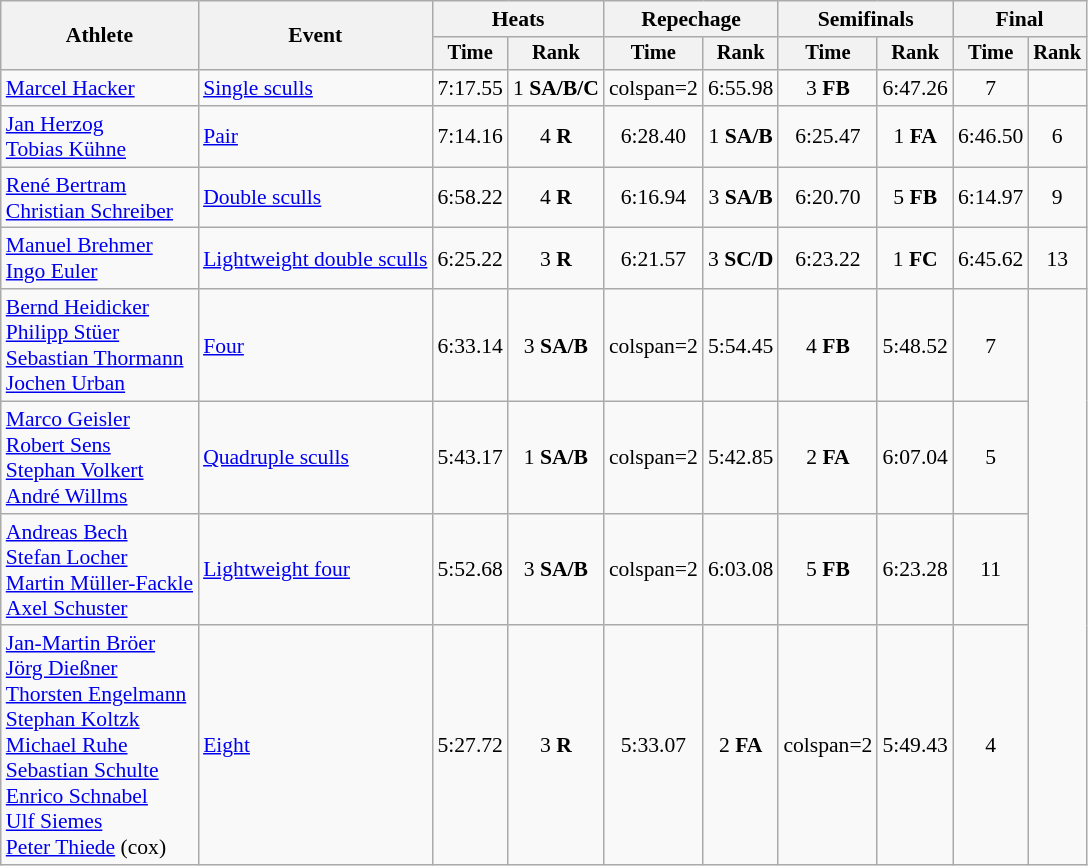<table class="wikitable" style="font-size:90%;">
<tr>
<th rowspan="2">Athlete</th>
<th rowspan="2">Event</th>
<th colspan="2">Heats</th>
<th colspan="2">Repechage</th>
<th colspan="2">Semifinals</th>
<th colspan="2">Final</th>
</tr>
<tr style="font-size:95%">
<th>Time</th>
<th>Rank</th>
<th>Time</th>
<th>Rank</th>
<th>Time</th>
<th>Rank</th>
<th>Time</th>
<th>Rank</th>
</tr>
<tr align=center>
<td align=left><a href='#'>Marcel Hacker</a></td>
<td align=left><a href='#'>Single sculls</a></td>
<td>7:17.55</td>
<td>1 <strong>SA/B/C</strong></td>
<td>colspan=2 </td>
<td>6:55.98</td>
<td>3 <strong>FB</strong></td>
<td>6:47.26</td>
<td>7</td>
</tr>
<tr align=center>
<td align=left><a href='#'>Jan Herzog</a><br><a href='#'>Tobias Kühne</a></td>
<td align=left><a href='#'>Pair</a></td>
<td>7:14.16</td>
<td>4 <strong>R</strong></td>
<td>6:28.40</td>
<td>1 <strong>SA/B</strong></td>
<td>6:25.47</td>
<td>1 <strong>FA</strong></td>
<td>6:46.50</td>
<td>6</td>
</tr>
<tr align=center>
<td align=left><a href='#'>René Bertram</a><br><a href='#'>Christian Schreiber</a></td>
<td align=left><a href='#'>Double sculls</a></td>
<td>6:58.22</td>
<td>4 <strong>R</strong></td>
<td>6:16.94</td>
<td>3 <strong>SA/B</strong></td>
<td>6:20.70</td>
<td>5 <strong>FB</strong></td>
<td>6:14.97</td>
<td>9</td>
</tr>
<tr align=center>
<td align=left><a href='#'>Manuel Brehmer</a><br><a href='#'>Ingo Euler</a></td>
<td align=left><a href='#'>Lightweight double sculls</a></td>
<td>6:25.22</td>
<td>3 <strong>R</strong></td>
<td>6:21.57</td>
<td>3 <strong>SC/D</strong></td>
<td>6:23.22</td>
<td>1 <strong>FC</strong></td>
<td>6:45.62</td>
<td>13</td>
</tr>
<tr align=center>
<td align=left><a href='#'>Bernd Heidicker</a><br><a href='#'>Philipp Stüer</a><br><a href='#'>Sebastian Thormann</a><br><a href='#'>Jochen Urban</a></td>
<td align=left><a href='#'>Four</a></td>
<td>6:33.14</td>
<td>3 <strong>SA/B</strong></td>
<td>colspan=2 </td>
<td>5:54.45</td>
<td>4 <strong>FB</strong></td>
<td>5:48.52</td>
<td>7</td>
</tr>
<tr align=center>
<td align=left><a href='#'>Marco Geisler</a><br><a href='#'>Robert Sens</a><br><a href='#'>Stephan Volkert</a><br><a href='#'>André Willms</a></td>
<td align=left><a href='#'>Quadruple sculls</a></td>
<td>5:43.17</td>
<td>1 <strong>SA/B</strong></td>
<td>colspan=2 </td>
<td>5:42.85</td>
<td>2 <strong>FA</strong></td>
<td>6:07.04</td>
<td>5</td>
</tr>
<tr align=center>
<td align=left><a href='#'>Andreas Bech</a><br><a href='#'>Stefan Locher</a><br><a href='#'>Martin Müller-Fackle</a><br><a href='#'>Axel Schuster</a></td>
<td align=left><a href='#'>Lightweight four</a></td>
<td>5:52.68</td>
<td>3 <strong>SA/B</strong></td>
<td>colspan=2 </td>
<td>6:03.08</td>
<td>5 <strong>FB</strong></td>
<td>6:23.28</td>
<td>11</td>
</tr>
<tr align=center>
<td align=left><a href='#'>Jan-Martin Bröer</a><br><a href='#'>Jörg Dießner</a><br><a href='#'>Thorsten Engelmann</a><br><a href='#'>Stephan Koltzk</a><br><a href='#'>Michael Ruhe</a><br><a href='#'>Sebastian Schulte</a><br><a href='#'>Enrico Schnabel</a><br><a href='#'>Ulf Siemes</a><br><a href='#'>Peter Thiede</a> (cox)</td>
<td align=left><a href='#'>Eight</a></td>
<td>5:27.72</td>
<td>3 <strong>R</strong></td>
<td>5:33.07</td>
<td>2 <strong>FA</strong></td>
<td>colspan=2 </td>
<td>5:49.43</td>
<td>4</td>
</tr>
</table>
